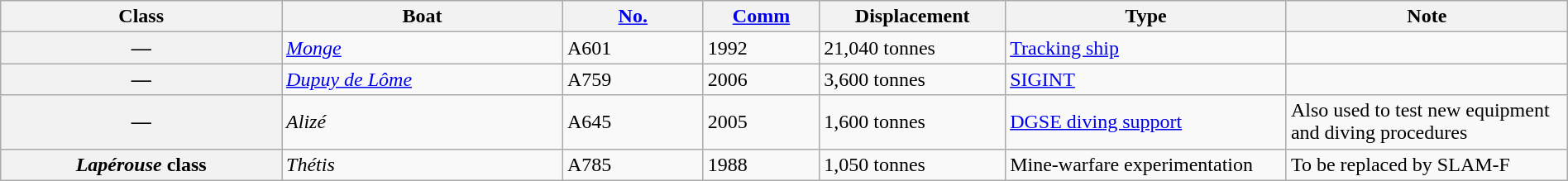<table class="wikitable" style="margin:auto; width:100%;">
<tr>
<th style="text-align:center; width:10%;">Class</th>
<th style="text-align:center; width:10%;">Boat</th>
<th style="text-align:center; width:5%;"><a href='#'>No.</a></th>
<th style="text-align:center; width:4%;"><a href='#'>Comm</a></th>
<th style="text-align:center; width:5%;">Displacement</th>
<th style="text-align:center; width:10%;">Type</th>
<th style="text-align:center; width:10%;">Note</th>
</tr>
<tr>
<th>—</th>
<td><a href='#'><em>Monge</em></a></td>
<td>A601</td>
<td>1992</td>
<td>21,040 tonnes</td>
<td><a href='#'>Tracking ship</a></td>
<td></td>
</tr>
<tr>
<th>—</th>
<td><a href='#'><em>Dupuy de Lôme</em></a></td>
<td>A759</td>
<td>2006</td>
<td>3,600 tonnes</td>
<td><a href='#'>SIGINT</a></td>
<td></td>
</tr>
<tr>
<th>—</th>
<td><em>Alizé</em></td>
<td>A645</td>
<td>2005</td>
<td>1,600 tonnes</td>
<td><a href='#'>DGSE diving support</a></td>
<td>Also used to test new equipment and diving procedures</td>
</tr>
<tr>
<th><em>Lapérouse</em> class</th>
<td><em>Thétis</em></td>
<td>A785</td>
<td>1988</td>
<td>1,050 tonnes</td>
<td>Mine-warfare experimentation</td>
<td>To be replaced by SLAM-F</td>
</tr>
</table>
